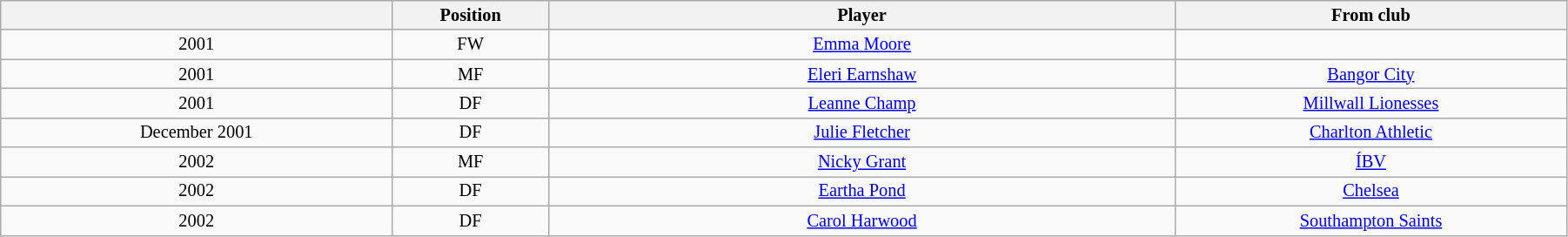<table class="wikitable sortable" style="width:95%; text-align:center; font-size:85%; text-align:center;">
<tr>
<th width="25%"></th>
<th width="10%">Position</th>
<th>Player</th>
<th width="25%">From club</th>
</tr>
<tr>
<td>2001</td>
<td>FW</td>
<td><a href='#'>Emma Moore</a></td>
<td></td>
</tr>
<tr>
<td>2001</td>
<td>MF</td>
<td> <a href='#'>Eleri Earnshaw</a></td>
<td> <a href='#'>Bangor City</a></td>
</tr>
<tr>
<td>2001</td>
<td>DF</td>
<td> <a href='#'>Leanne Champ</a></td>
<td> <a href='#'>Millwall Lionesses</a></td>
</tr>
<tr>
<td>December 2001</td>
<td>DF</td>
<td> <a href='#'>Julie Fletcher</a></td>
<td> <a href='#'>Charlton Athletic</a></td>
</tr>
<tr>
<td>2002</td>
<td>MF</td>
<td> <a href='#'>Nicky Grant</a></td>
<td> <a href='#'>ÍBV</a></td>
</tr>
<tr>
<td>2002</td>
<td>DF</td>
<td> <a href='#'>Eartha Pond</a></td>
<td> <a href='#'>Chelsea</a></td>
</tr>
<tr>
<td>2002</td>
<td>DF</td>
<td> <a href='#'>Carol Harwood</a></td>
<td> <a href='#'>Southampton Saints</a></td>
</tr>
</table>
